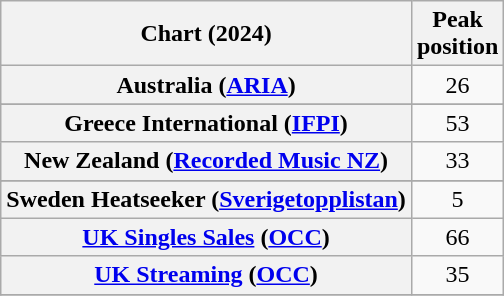<table class="wikitable sortable plainrowheaders" style="text-align:center">
<tr>
<th scope="col">Chart (2024)</th>
<th scope="col">Peak<br>position</th>
</tr>
<tr>
<th scope="row">Australia (<a href='#'>ARIA</a>)</th>
<td>26</td>
</tr>
<tr>
</tr>
<tr>
</tr>
<tr>
<th scope="row">Greece International (<a href='#'>IFPI</a>)</th>
<td>53</td>
</tr>
<tr>
<th scope="row">New Zealand (<a href='#'>Recorded Music NZ</a>)</th>
<td>33</td>
</tr>
<tr>
</tr>
<tr>
<th scope="row">Sweden Heatseeker (<a href='#'>Sverigetopplistan</a>)</th>
<td>5</td>
</tr>
<tr>
<th scope="row"><a href='#'>UK Singles Sales</a> (<a href='#'>OCC</a>)</th>
<td>66</td>
</tr>
<tr>
<th scope="row"><a href='#'>UK Streaming</a> (<a href='#'>OCC</a>)</th>
<td>35</td>
</tr>
<tr>
</tr>
</table>
